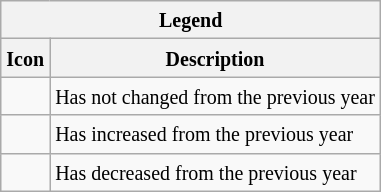<table class="wikitable">
<tr>
<th colspan="2"><small>Legend</small></th>
</tr>
<tr>
<th><small> Icon</small></th>
<th><small> Description</small></th>
</tr>
<tr>
<td></td>
<td><small>Has not changed from the previous year</small></td>
</tr>
<tr>
<td></td>
<td><small>Has increased from the previous year</small></td>
</tr>
<tr>
<td></td>
<td><small>Has decreased from the previous year</small></td>
</tr>
</table>
